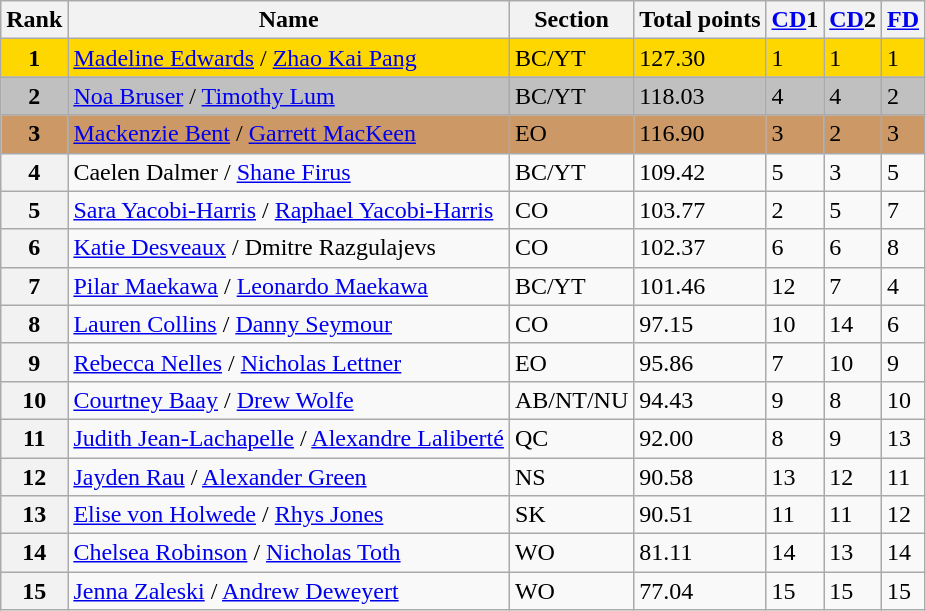<table class="wikitable sortable">
<tr>
<th>Rank</th>
<th>Name</th>
<th>Section</th>
<th>Total points</th>
<th><a href='#'>CD</a>1</th>
<th><a href='#'>CD</a>2</th>
<th><a href='#'>FD</a></th>
</tr>
<tr bgcolor="gold">
<td align="center"><strong>1</strong></td>
<td><a href='#'>Madeline Edwards</a> / <a href='#'>Zhao Kai Pang</a></td>
<td>BC/YT</td>
<td>127.30</td>
<td>1</td>
<td>1</td>
<td>1</td>
</tr>
<tr bgcolor="silver">
<td align="center"><strong>2</strong></td>
<td><a href='#'>Noa Bruser</a> / <a href='#'>Timothy Lum</a></td>
<td>BC/YT</td>
<td>118.03</td>
<td>4</td>
<td>4</td>
<td>2</td>
</tr>
<tr bgcolor="cc9966">
<td align="center"><strong>3</strong></td>
<td><a href='#'>Mackenzie Bent</a> / <a href='#'>Garrett MacKeen</a></td>
<td>EO</td>
<td>116.90</td>
<td>3</td>
<td>2</td>
<td>3</td>
</tr>
<tr>
<th>4</th>
<td>Caelen Dalmer / <a href='#'>Shane Firus</a></td>
<td>BC/YT</td>
<td>109.42</td>
<td>5</td>
<td>3</td>
<td>5</td>
</tr>
<tr>
<th>5</th>
<td><a href='#'>Sara Yacobi-Harris</a> / <a href='#'>Raphael Yacobi-Harris</a></td>
<td>CO</td>
<td>103.77</td>
<td>2</td>
<td>5</td>
<td>7</td>
</tr>
<tr>
<th>6</th>
<td><a href='#'>Katie Desveaux</a> / Dmitre Razgulajevs</td>
<td>CO</td>
<td>102.37</td>
<td>6</td>
<td>6</td>
<td>8</td>
</tr>
<tr>
<th>7</th>
<td><a href='#'>Pilar Maekawa</a> / <a href='#'>Leonardo Maekawa</a></td>
<td>BC/YT</td>
<td>101.46</td>
<td>12</td>
<td>7</td>
<td>4</td>
</tr>
<tr>
<th>8</th>
<td><a href='#'>Lauren Collins</a> / <a href='#'>Danny Seymour</a></td>
<td>CO</td>
<td>97.15</td>
<td>10</td>
<td>14</td>
<td>6</td>
</tr>
<tr>
<th>9</th>
<td><a href='#'>Rebecca Nelles</a> / <a href='#'>Nicholas Lettner</a></td>
<td>EO</td>
<td>95.86</td>
<td>7</td>
<td>10</td>
<td>9</td>
</tr>
<tr>
<th>10</th>
<td><a href='#'>Courtney Baay</a> / <a href='#'>Drew Wolfe</a></td>
<td>AB/NT/NU</td>
<td>94.43</td>
<td>9</td>
<td>8</td>
<td>10</td>
</tr>
<tr>
<th>11</th>
<td><a href='#'>Judith Jean-Lachapelle</a> / <a href='#'>Alexandre Laliberté</a></td>
<td>QC</td>
<td>92.00</td>
<td>8</td>
<td>9</td>
<td>13</td>
</tr>
<tr>
<th>12</th>
<td><a href='#'>Jayden Rau</a> / <a href='#'>Alexander Green</a></td>
<td>NS</td>
<td>90.58</td>
<td>13</td>
<td>12</td>
<td>11</td>
</tr>
<tr>
<th>13</th>
<td><a href='#'>Elise von Holwede</a> / <a href='#'>Rhys Jones</a></td>
<td>SK</td>
<td>90.51</td>
<td>11</td>
<td>11</td>
<td>12</td>
</tr>
<tr>
<th>14</th>
<td><a href='#'>Chelsea Robinson</a> / <a href='#'>Nicholas Toth</a></td>
<td>WO</td>
<td>81.11</td>
<td>14</td>
<td>13</td>
<td>14</td>
</tr>
<tr>
<th>15</th>
<td><a href='#'>Jenna Zaleski</a> / <a href='#'>Andrew Deweyert</a></td>
<td>WO</td>
<td>77.04</td>
<td>15</td>
<td>15</td>
<td>15</td>
</tr>
</table>
